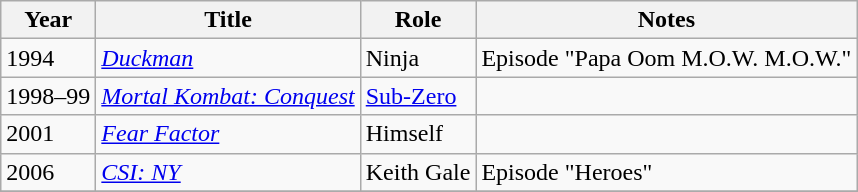<table class="wikitable">
<tr>
<th>Year</th>
<th>Title</th>
<th>Role</th>
<th>Notes</th>
</tr>
<tr>
<td>1994</td>
<td><em><a href='#'>Duckman</a></em></td>
<td>Ninja</td>
<td>Episode "Papa Oom M.O.W. M.O.W."</td>
</tr>
<tr>
<td>1998–99</td>
<td><em><a href='#'>Mortal Kombat: Conquest</a></em></td>
<td><a href='#'>Sub-Zero</a></td>
<td></td>
</tr>
<tr>
<td>2001</td>
<td><em><a href='#'>Fear Factor</a></em></td>
<td>Himself</td>
<td></td>
</tr>
<tr>
<td>2006</td>
<td><em><a href='#'>CSI: NY</a></em></td>
<td>Keith Gale</td>
<td>Episode "Heroes"</td>
</tr>
<tr>
</tr>
</table>
